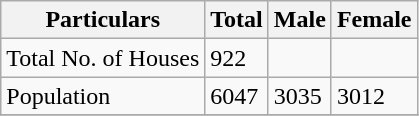<table class="wikitable sortable">
<tr>
<th>Particulars</th>
<th>Total</th>
<th>Male</th>
<th>Female</th>
</tr>
<tr>
<td>Total No. of Houses</td>
<td>922</td>
<td></td>
<td></td>
</tr>
<tr>
<td>Population</td>
<td>6047</td>
<td>3035</td>
<td>3012</td>
</tr>
<tr>
</tr>
</table>
